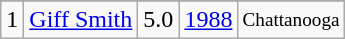<table class="wikitable">
<tr>
</tr>
<tr>
<td>1</td>
<td><a href='#'>Giff Smith</a></td>
<td>5.0</td>
<td><a href='#'>1988</a></td>
<td style="font-size:80%;">Chattanooga</td>
</tr>
</table>
